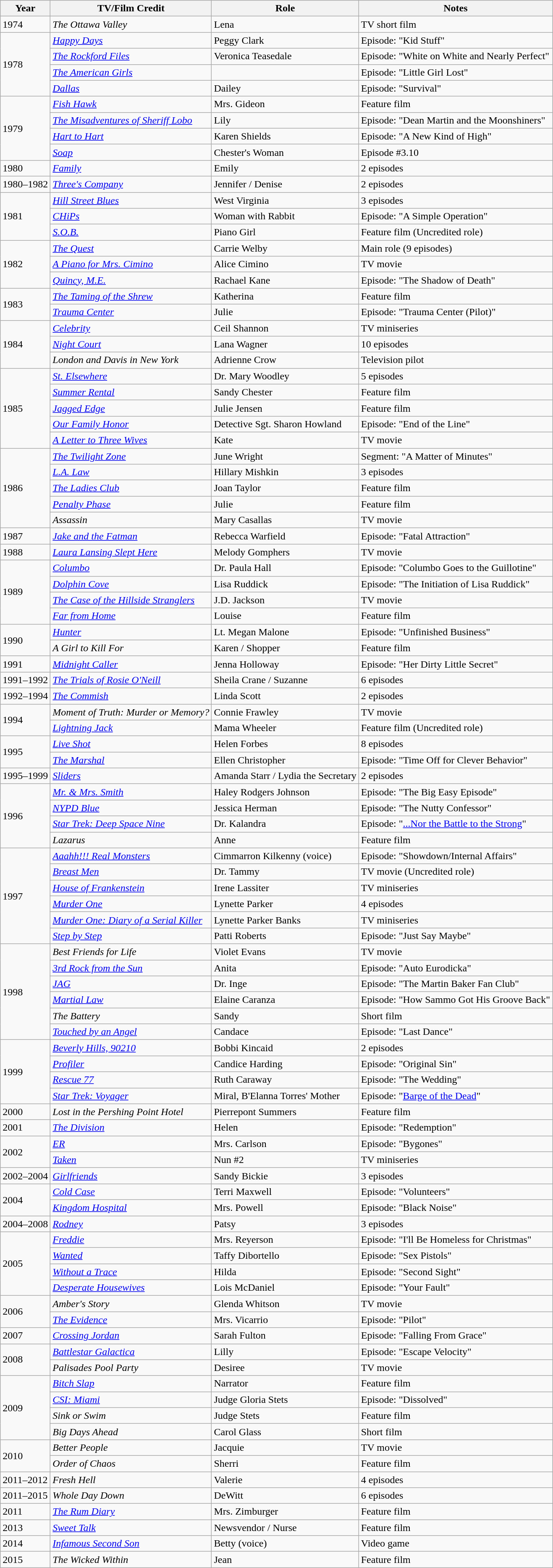<table class="wikitable sortable;">
<tr style="text-align:center;">
<th>Year</th>
<th>TV/Film Credit</th>
<th>Role</th>
<th>Notes</th>
</tr>
<tr>
<td>1974</td>
<td><em>The Ottawa Valley</em></td>
<td>Lena</td>
<td>TV short film</td>
</tr>
<tr>
<td rowspan=4>1978</td>
<td><em><a href='#'>Happy Days</a></em></td>
<td>Peggy Clark</td>
<td>Episode: "Kid Stuff"</td>
</tr>
<tr>
<td><em><a href='#'>The Rockford Files</a></em></td>
<td>Veronica Teasedale</td>
<td>Episode: "White on White and Nearly Perfect"</td>
</tr>
<tr>
<td><em><a href='#'>The American Girls</a></em></td>
<td></td>
<td>Episode: "Little Girl Lost"</td>
</tr>
<tr>
<td><em><a href='#'>Dallas</a></em></td>
<td>Dailey</td>
<td>Episode: "Survival"</td>
</tr>
<tr>
<td rowspan=4>1979</td>
<td><em><a href='#'>Fish Hawk</a></em></td>
<td>Mrs. Gideon</td>
<td>Feature film</td>
</tr>
<tr>
<td><em><a href='#'>The Misadventures of Sheriff Lobo</a></em></td>
<td>Lily</td>
<td>Episode: "Dean Martin and the Moonshiners"</td>
</tr>
<tr>
<td><em><a href='#'>Hart to Hart</a></em></td>
<td>Karen Shields</td>
<td>Episode: "A New Kind of High"</td>
</tr>
<tr>
<td><em><a href='#'>Soap</a></em></td>
<td>Chester's Woman</td>
<td>Episode #3.10</td>
</tr>
<tr>
<td>1980</td>
<td><em><a href='#'>Family</a></em></td>
<td>Emily</td>
<td>2 episodes</td>
</tr>
<tr>
<td>1980–1982</td>
<td><em><a href='#'>Three's Company</a></em></td>
<td>Jennifer / Denise</td>
<td>2 episodes</td>
</tr>
<tr>
<td rowspan=3>1981</td>
<td><em><a href='#'>Hill Street Blues</a></em></td>
<td>West Virginia</td>
<td>3 episodes</td>
</tr>
<tr>
<td><em><a href='#'>CHiPs</a></em></td>
<td>Woman with Rabbit</td>
<td>Episode: "A Simple Operation"</td>
</tr>
<tr>
<td><em><a href='#'>S.O.B.</a></em></td>
<td>Piano Girl</td>
<td>Feature film (Uncredited role)</td>
</tr>
<tr>
<td rowspan=3>1982</td>
<td><em><a href='#'>The Quest</a></em></td>
<td>Carrie Welby</td>
<td>Main role (9 episodes)</td>
</tr>
<tr>
<td><em><a href='#'>A Piano for Mrs. Cimino</a></em></td>
<td>Alice Cimino</td>
<td>TV movie</td>
</tr>
<tr>
<td><em><a href='#'>Quincy, M.E.</a></em></td>
<td>Rachael Kane</td>
<td>Episode: "The Shadow of Death"</td>
</tr>
<tr>
<td rowspan=2>1983</td>
<td><em><a href='#'>The Taming of the Shrew</a></em></td>
<td>Katherina</td>
<td>Feature film</td>
</tr>
<tr>
<td><em><a href='#'>Trauma Center</a></em></td>
<td>Julie</td>
<td>Episode: "Trauma Center (Pilot)"</td>
</tr>
<tr>
<td rowspan=3>1984</td>
<td><em><a href='#'>Celebrity</a></em></td>
<td>Ceil Shannon</td>
<td>TV miniseries</td>
</tr>
<tr>
<td><em><a href='#'>Night Court</a></em></td>
<td>Lana Wagner</td>
<td>10 episodes</td>
</tr>
<tr>
<td><em>London and Davis in New York</em></td>
<td>Adrienne Crow</td>
<td>Television pilot</td>
</tr>
<tr>
<td rowspan=5>1985</td>
<td><em><a href='#'>St. Elsewhere</a></em></td>
<td>Dr. Mary Woodley</td>
<td>5 episodes</td>
</tr>
<tr>
<td><em><a href='#'>Summer Rental</a></em></td>
<td>Sandy Chester</td>
<td>Feature film</td>
</tr>
<tr>
<td><em><a href='#'>Jagged Edge</a></em></td>
<td>Julie Jensen</td>
<td>Feature film</td>
</tr>
<tr>
<td><em><a href='#'>Our Family Honor</a></em></td>
<td>Detective Sgt. Sharon Howland</td>
<td>Episode: "End of the Line"</td>
</tr>
<tr>
<td><em><a href='#'>A Letter to Three Wives</a></em></td>
<td>Kate</td>
<td>TV movie</td>
</tr>
<tr>
<td rowspan=5>1986</td>
<td><em><a href='#'>The Twilight Zone</a></em></td>
<td>June Wright</td>
<td>Segment: "A Matter of Minutes"</td>
</tr>
<tr>
<td><em><a href='#'>L.A. Law</a></em></td>
<td>Hillary Mishkin</td>
<td>3 episodes</td>
</tr>
<tr>
<td><em><a href='#'>The Ladies Club</a></em></td>
<td>Joan Taylor</td>
<td>Feature film</td>
</tr>
<tr>
<td><em><a href='#'>Penalty Phase</a></em></td>
<td>Julie</td>
<td>Feature film</td>
</tr>
<tr>
<td><em>Assassin </em></td>
<td>Mary Casallas</td>
<td>TV movie</td>
</tr>
<tr>
<td>1987</td>
<td><em><a href='#'>Jake and the Fatman</a></em></td>
<td>Rebecca Warfield</td>
<td>Episode: "Fatal Attraction"</td>
</tr>
<tr>
<td>1988</td>
<td><em><a href='#'>Laura Lansing Slept Here</a></em></td>
<td>Melody Gomphers</td>
<td>TV movie</td>
</tr>
<tr>
<td rowspan=4>1989</td>
<td><em><a href='#'>Columbo</a></em></td>
<td>Dr. Paula Hall</td>
<td>Episode: "Columbo Goes to the Guillotine"</td>
</tr>
<tr>
<td><em><a href='#'>Dolphin Cove</a></em></td>
<td>Lisa Ruddick</td>
<td>Episode: "The Initiation of Lisa Ruddick"</td>
</tr>
<tr>
<td><em><a href='#'>The Case of the Hillside Stranglers</a></em></td>
<td>J.D. Jackson</td>
<td>TV movie</td>
</tr>
<tr>
<td><em><a href='#'>Far from Home</a></em></td>
<td>Louise</td>
<td>Feature film</td>
</tr>
<tr>
<td rowspan=2>1990</td>
<td><em><a href='#'>Hunter</a></em></td>
<td>Lt. Megan Malone</td>
<td>Episode: "Unfinished Business"</td>
</tr>
<tr>
<td><em>A Girl to Kill For</em></td>
<td>Karen / Shopper</td>
<td>Feature film</td>
</tr>
<tr>
<td>1991</td>
<td><em><a href='#'>Midnight Caller</a></em></td>
<td>Jenna Holloway</td>
<td>Episode: "Her Dirty Little Secret"</td>
</tr>
<tr>
<td>1991–1992</td>
<td><em><a href='#'>The Trials of Rosie O'Neill</a></em></td>
<td>Sheila Crane / Suzanne</td>
<td>6 episodes</td>
</tr>
<tr>
<td>1992–1994</td>
<td><em><a href='#'>The Commish</a></em></td>
<td>Linda Scott</td>
<td>2 episodes</td>
</tr>
<tr>
<td rowspan=2>1994</td>
<td><em>Moment of Truth: Murder or Memory?</em></td>
<td>Connie Frawley</td>
<td>TV movie</td>
</tr>
<tr>
<td><em><a href='#'>Lightning Jack</a></em></td>
<td>Mama Wheeler</td>
<td>Feature film (Uncredited role)</td>
</tr>
<tr>
<td rowspan=2>1995</td>
<td><em><a href='#'>Live Shot</a></em></td>
<td>Helen Forbes</td>
<td>8 episodes</td>
</tr>
<tr>
<td><em><a href='#'>The Marshal</a></em></td>
<td>Ellen Christopher</td>
<td>Episode: "Time Off for Clever Behavior"</td>
</tr>
<tr>
<td>1995–1999</td>
<td><em><a href='#'>Sliders</a></em></td>
<td>Amanda Starr / Lydia the Secretary</td>
<td>2 episodes</td>
</tr>
<tr>
<td rowspan=4>1996</td>
<td><em><a href='#'>Mr. & Mrs. Smith</a></em></td>
<td>Haley Rodgers Johnson</td>
<td>Episode: "The Big Easy Episode"</td>
</tr>
<tr>
<td><em><a href='#'>NYPD Blue</a></em></td>
<td>Jessica Herman</td>
<td>Episode: "The Nutty Confessor"</td>
</tr>
<tr>
<td><em><a href='#'>Star Trek: Deep Space Nine</a></em></td>
<td>Dr. Kalandra</td>
<td>Episode: "<a href='#'>...Nor the Battle to the Strong</a>"</td>
</tr>
<tr>
<td><em>Lazarus</em></td>
<td>Anne</td>
<td>Feature film</td>
</tr>
<tr>
<td rowspan=6>1997</td>
<td><em><a href='#'>Aaahh!!! Real Monsters</a></em></td>
<td>Cimmarron Kilkenny (voice)</td>
<td>Episode: "Showdown/Internal Affairs"</td>
</tr>
<tr>
<td><em><a href='#'>Breast Men</a></em></td>
<td>Dr. Tammy</td>
<td>TV movie (Uncredited role)</td>
</tr>
<tr>
<td><em><a href='#'>House of Frankenstein</a></em></td>
<td>Irene Lassiter</td>
<td>TV miniseries</td>
</tr>
<tr>
<td><em><a href='#'>Murder One</a></em></td>
<td>Lynette Parker</td>
<td>4 episodes</td>
</tr>
<tr>
<td><em><a href='#'>Murder One: Diary of a Serial Killer</a></em></td>
<td>Lynette Parker Banks</td>
<td>TV miniseries</td>
</tr>
<tr>
<td><em><a href='#'>Step by Step</a></em></td>
<td>Patti Roberts</td>
<td>Episode: "Just Say Maybe"</td>
</tr>
<tr>
<td rowspan=6>1998</td>
<td><em>Best Friends for Life</em></td>
<td>Violet Evans</td>
<td>TV movie</td>
</tr>
<tr>
<td><em><a href='#'>3rd Rock from the Sun</a></em></td>
<td>Anita</td>
<td>Episode: "Auto Eurodicka"</td>
</tr>
<tr>
<td><em><a href='#'>JAG</a></em></td>
<td>Dr. Inge</td>
<td>Episode: "The Martin Baker Fan Club"</td>
</tr>
<tr>
<td><em><a href='#'>Martial Law</a></em></td>
<td>Elaine Caranza</td>
<td>Episode: "How Sammo Got His Groove Back"</td>
</tr>
<tr>
<td><em>The Battery</em></td>
<td>Sandy</td>
<td>Short film</td>
</tr>
<tr>
<td><em><a href='#'>Touched by an Angel</a></em></td>
<td>Candace</td>
<td>Episode: "Last Dance"</td>
</tr>
<tr>
<td rowspan=4>1999</td>
<td><em><a href='#'>Beverly Hills, 90210</a></em></td>
<td>Bobbi Kincaid</td>
<td>2 episodes</td>
</tr>
<tr>
<td><em><a href='#'>Profiler</a></em></td>
<td>Candice Harding</td>
<td>Episode: "Original Sin"</td>
</tr>
<tr>
<td><em><a href='#'>Rescue 77</a></em></td>
<td>Ruth Caraway</td>
<td>Episode: "The Wedding"</td>
</tr>
<tr>
<td><em><a href='#'>Star Trek: Voyager</a></em></td>
<td>Miral, B'Elanna Torres' Mother</td>
<td>Episode: "<a href='#'>Barge of the Dead</a>"</td>
</tr>
<tr>
<td>2000</td>
<td><em>Lost in the Pershing Point Hotel</em></td>
<td>Pierrepont Summers</td>
<td>Feature film</td>
</tr>
<tr>
<td>2001</td>
<td><em><a href='#'>The Division</a></em></td>
<td>Helen</td>
<td>Episode: "Redemption"</td>
</tr>
<tr>
<td rowspan=2>2002</td>
<td><em><a href='#'>ER</a></em></td>
<td>Mrs. Carlson</td>
<td>Episode: "Bygones"</td>
</tr>
<tr>
<td><em><a href='#'>Taken</a></em></td>
<td>Nun #2</td>
<td>TV miniseries</td>
</tr>
<tr>
<td>2002–2004</td>
<td><em><a href='#'>Girlfriends</a></em></td>
<td>Sandy Bickie</td>
<td>3 episodes</td>
</tr>
<tr>
<td rowspan=2>2004</td>
<td><em><a href='#'>Cold Case</a></em></td>
<td>Terri Maxwell</td>
<td>Episode: "Volunteers"</td>
</tr>
<tr>
<td><em><a href='#'>Kingdom Hospital</a></em></td>
<td>Mrs. Powell</td>
<td>Episode: "Black Noise"</td>
</tr>
<tr>
<td>2004–2008</td>
<td><em><a href='#'>Rodney</a></em></td>
<td>Patsy</td>
<td>3 episodes</td>
</tr>
<tr>
<td rowspan=4>2005</td>
<td><em><a href='#'>Freddie</a></em></td>
<td>Mrs. Reyerson</td>
<td>Episode: "I'll Be Homeless for Christmas"</td>
</tr>
<tr>
<td><em><a href='#'>Wanted</a></em></td>
<td>Taffy Dibortello</td>
<td>Episode: "Sex Pistols"</td>
</tr>
<tr>
<td><em><a href='#'>Without a Trace</a></em></td>
<td>Hilda</td>
<td>Episode: "Second Sight"</td>
</tr>
<tr>
<td><em><a href='#'>Desperate Housewives</a></em></td>
<td>Lois McDaniel</td>
<td>Episode: "Your Fault"</td>
</tr>
<tr>
<td rowspan=2>2006</td>
<td><em>Amber's Story</em></td>
<td>Glenda Whitson</td>
<td>TV movie</td>
</tr>
<tr>
<td><em><a href='#'>The Evidence</a></em></td>
<td>Mrs. Vicarrio</td>
<td>Episode: "Pilot"</td>
</tr>
<tr>
<td>2007</td>
<td><em><a href='#'>Crossing Jordan</a></em></td>
<td>Sarah Fulton</td>
<td>Episode: "Falling From Grace"</td>
</tr>
<tr>
<td rowspan=2>2008</td>
<td><em><a href='#'>Battlestar Galactica</a></em></td>
<td>Lilly</td>
<td>Episode: "Escape Velocity"</td>
</tr>
<tr>
<td><em>Palisades Pool Party</em></td>
<td>Desiree</td>
<td>TV movie</td>
</tr>
<tr>
<td rowspan=4>2009</td>
<td><em><a href='#'>Bitch Slap</a></em></td>
<td>Narrator</td>
<td>Feature film</td>
</tr>
<tr>
<td><em><a href='#'>CSI: Miami</a></em></td>
<td>Judge Gloria Stets</td>
<td>Episode: "Dissolved"</td>
</tr>
<tr>
<td><em>Sink or Swim</em></td>
<td>Judge Stets</td>
<td>Feature film</td>
</tr>
<tr>
<td><em>Big Days Ahead</em></td>
<td>Carol Glass</td>
<td>Short film</td>
</tr>
<tr>
<td rowspan=2>2010</td>
<td><em>Better People</em></td>
<td>Jacquie</td>
<td>TV movie</td>
</tr>
<tr>
<td><em>Order of Chaos</em></td>
<td>Sherri</td>
<td>Feature film</td>
</tr>
<tr>
<td>2011–2012</td>
<td><em>Fresh Hell</em></td>
<td>Valerie</td>
<td>4 episodes</td>
</tr>
<tr>
<td>2011–2015</td>
<td><em>Whole Day Down</em></td>
<td>DeWitt</td>
<td>6 episodes</td>
</tr>
<tr>
<td>2011</td>
<td><em><a href='#'>The Rum Diary</a></em></td>
<td>Mrs. Zimburger</td>
<td>Feature film</td>
</tr>
<tr>
<td>2013</td>
<td><em><a href='#'>Sweet Talk</a></em></td>
<td>Newsvendor / Nurse</td>
<td>Feature film</td>
</tr>
<tr>
<td>2014</td>
<td><em><a href='#'>Infamous Second Son</a></em></td>
<td>Betty (voice)</td>
<td>Video game</td>
</tr>
<tr>
<td>2015</td>
<td><em>The Wicked Within</em></td>
<td>Jean</td>
<td>Feature film</td>
</tr>
</table>
